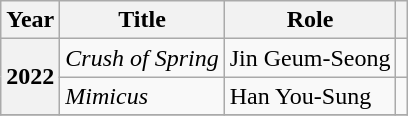<table class="wikitable sortable plainrowheaders">
<tr>
<th scope="col">Year</th>
<th scope="col">Title</th>
<th scope="col">Role</th>
<th scope="col" class="unsortable"></th>
</tr>
<tr>
<th scope="row" rowspan=2>2022</th>
<td><em>Crush of Spring</em></td>
<td>Jin Geum-Seong</td>
<td></td>
</tr>
<tr>
<td><em>Mimicus</em></td>
<td>Han You-Sung</td>
<td></td>
</tr>
<tr>
</tr>
</table>
